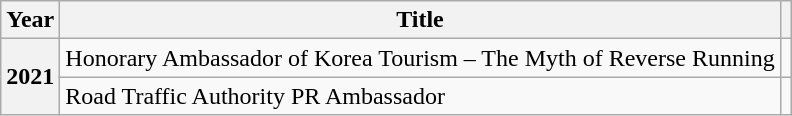<table class="wikitable plainrowheaders sortable">
<tr>
<th scope="col">Year</th>
<th scope="col">Title</th>
<th scope="col" class="unsortable"></th>
</tr>
<tr>
<th scope="row" rowspan="2">2021</th>
<td>Honorary Ambassador of Korea Tourism – The Myth of Reverse Running</td>
<td style="text-align:center"></td>
</tr>
<tr>
<td>Road Traffic Authority PR Ambassador</td>
<td style="text-align:center"></td>
</tr>
</table>
